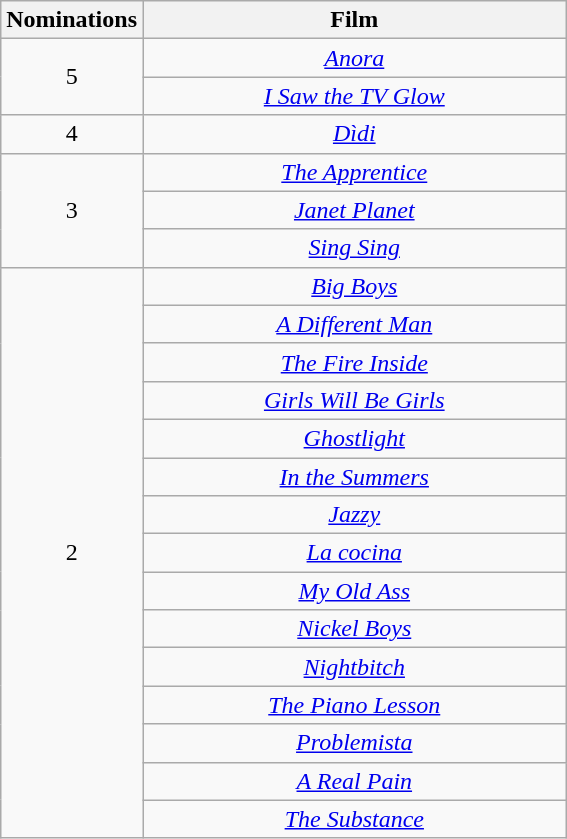<table class="wikitable" rowspan="2" border="2" style="text-align:center;">
<tr>
<th scope="col" width="50">Nominations</th>
<th scope="col" width="275">Film</th>
</tr>
<tr>
<td rowspan="2">5</td>
<td><em><a href='#'>Anora</a></em></td>
</tr>
<tr>
<td><em><a href='#'>I Saw the TV Glow</a></em></td>
</tr>
<tr>
<td>4</td>
<td><em><a href='#'>Dìdi</a></em></td>
</tr>
<tr>
<td rowspan="3">3</td>
<td><em><a href='#'>The Apprentice</a></em></td>
</tr>
<tr>
<td><em><a href='#'>Janet Planet</a></em></td>
</tr>
<tr>
<td><em><a href='#'>Sing Sing</a></em></td>
</tr>
<tr>
<td rowspan="15">2</td>
<td><em><a href='#'>Big Boys</a></em></td>
</tr>
<tr>
<td><em><a href='#'>A Different Man</a></em></td>
</tr>
<tr>
<td><em><a href='#'>The Fire Inside</a></em></td>
</tr>
<tr>
<td><em><a href='#'>Girls Will Be Girls</a></em></td>
</tr>
<tr>
<td><em><a href='#'>Ghostlight</a></em></td>
</tr>
<tr>
<td><em><a href='#'>In the Summers</a></em></td>
</tr>
<tr>
<td><em><a href='#'>Jazzy</a></em></td>
</tr>
<tr>
<td><em><a href='#'>La cocina</a></em></td>
</tr>
<tr>
<td><em><a href='#'>My Old Ass</a></em></td>
</tr>
<tr>
<td><em><a href='#'>Nickel Boys</a></em></td>
</tr>
<tr>
<td><em><a href='#'>Nightbitch</a></em></td>
</tr>
<tr>
<td><em><a href='#'>The Piano Lesson</a></em></td>
</tr>
<tr>
<td><em><a href='#'>Problemista</a></em></td>
</tr>
<tr>
<td><em><a href='#'>A Real Pain</a></em></td>
</tr>
<tr>
<td><em><a href='#'>The Substance</a></em></td>
</tr>
</table>
